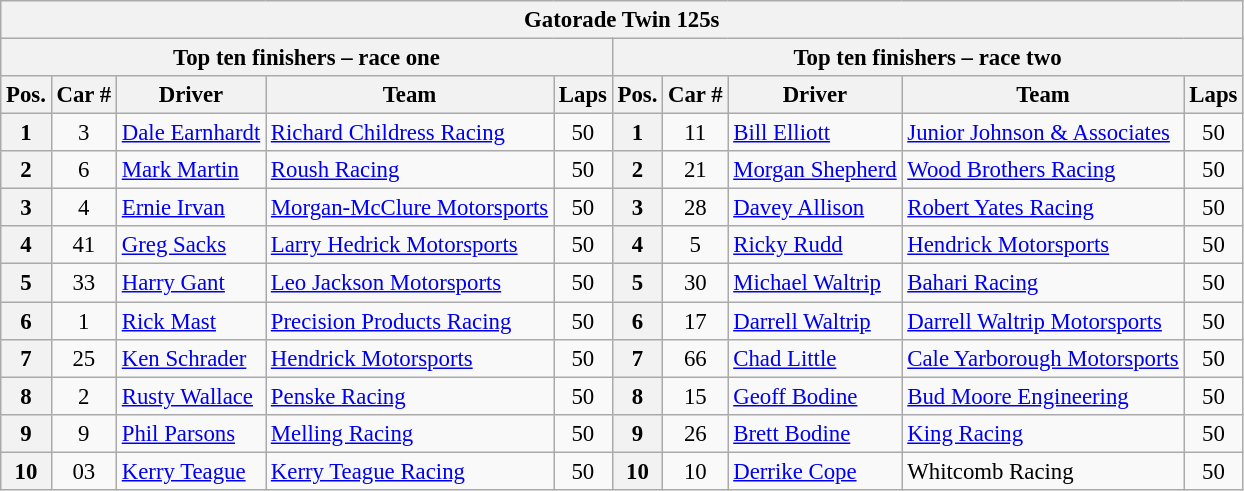<table class="wikitable" style="font-size:95%;">
<tr>
<th colspan=10>Gatorade Twin 125s</th>
</tr>
<tr>
<th colspan=5>Top ten finishers – race one</th>
<th colspan=5>Top ten finishers – race two</th>
</tr>
<tr>
<th>Pos.</th>
<th>Car #</th>
<th>Driver</th>
<th>Team</th>
<th>Laps</th>
<th>Pos.</th>
<th>Car #</th>
<th>Driver</th>
<th>Team</th>
<th>Laps</th>
</tr>
<tr>
<th>1</th>
<td align=center>3</td>
<td><a href='#'>Dale Earnhardt</a></td>
<td><a href='#'>Richard Childress Racing</a></td>
<td align=center>50</td>
<th>1</th>
<td align=center>11</td>
<td><a href='#'>Bill Elliott</a></td>
<td><a href='#'>Junior Johnson & Associates</a></td>
<td align=center>50</td>
</tr>
<tr>
<th>2</th>
<td align=center>6</td>
<td><a href='#'>Mark Martin</a></td>
<td><a href='#'>Roush Racing</a></td>
<td align=center>50</td>
<th>2</th>
<td align=center>21</td>
<td><a href='#'>Morgan Shepherd</a></td>
<td><a href='#'>Wood Brothers Racing</a></td>
<td align=center>50</td>
</tr>
<tr>
<th>3</th>
<td align=center>4</td>
<td><a href='#'>Ernie Irvan</a></td>
<td><a href='#'>Morgan-McClure Motorsports</a></td>
<td align=center>50</td>
<th>3</th>
<td align=center>28</td>
<td><a href='#'>Davey Allison</a></td>
<td><a href='#'>Robert Yates Racing</a></td>
<td align=center>50</td>
</tr>
<tr>
<th>4</th>
<td align=center>41</td>
<td><a href='#'>Greg Sacks</a></td>
<td><a href='#'>Larry Hedrick Motorsports</a></td>
<td align=center>50</td>
<th>4</th>
<td align=center>5</td>
<td><a href='#'>Ricky Rudd</a></td>
<td><a href='#'>Hendrick Motorsports</a></td>
<td align=center>50</td>
</tr>
<tr>
<th>5</th>
<td align=center>33</td>
<td><a href='#'>Harry Gant</a></td>
<td><a href='#'>Leo Jackson Motorsports</a></td>
<td align=center>50</td>
<th>5</th>
<td align=center>30</td>
<td><a href='#'>Michael Waltrip</a></td>
<td><a href='#'>Bahari Racing</a></td>
<td align=center>50</td>
</tr>
<tr>
<th>6</th>
<td align=center>1</td>
<td><a href='#'>Rick Mast</a></td>
<td><a href='#'>Precision Products Racing</a></td>
<td align=center>50</td>
<th>6</th>
<td align=center>17</td>
<td><a href='#'>Darrell Waltrip</a></td>
<td><a href='#'>Darrell Waltrip Motorsports</a></td>
<td align=center>50</td>
</tr>
<tr>
<th>7</th>
<td align=center>25</td>
<td><a href='#'>Ken Schrader</a></td>
<td><a href='#'>Hendrick Motorsports</a></td>
<td align=center>50</td>
<th>7</th>
<td align=center>66</td>
<td><a href='#'>Chad Little</a></td>
<td><a href='#'>Cale Yarborough Motorsports</a></td>
<td align=center>50</td>
</tr>
<tr>
<th>8</th>
<td align=center>2</td>
<td><a href='#'>Rusty Wallace</a></td>
<td><a href='#'>Penske Racing</a></td>
<td align=center>50</td>
<th>8</th>
<td align=center>15</td>
<td><a href='#'>Geoff Bodine</a></td>
<td><a href='#'>Bud Moore Engineering</a></td>
<td align=center>50</td>
</tr>
<tr>
<th>9</th>
<td align=center>9</td>
<td><a href='#'>Phil Parsons</a></td>
<td><a href='#'>Melling Racing</a></td>
<td align=center>50</td>
<th>9</th>
<td align=center>26</td>
<td><a href='#'>Brett Bodine</a></td>
<td><a href='#'>King Racing</a></td>
<td align=center>50</td>
</tr>
<tr>
<th>10</th>
<td align=center>03</td>
<td><a href='#'>Kerry Teague</a></td>
<td><a href='#'>Kerry Teague Racing</a></td>
<td align=center>50</td>
<th>10</th>
<td align=center>10</td>
<td><a href='#'>Derrike Cope</a></td>
<td>Whitcomb Racing</td>
<td align=center>50</td>
</tr>
</table>
